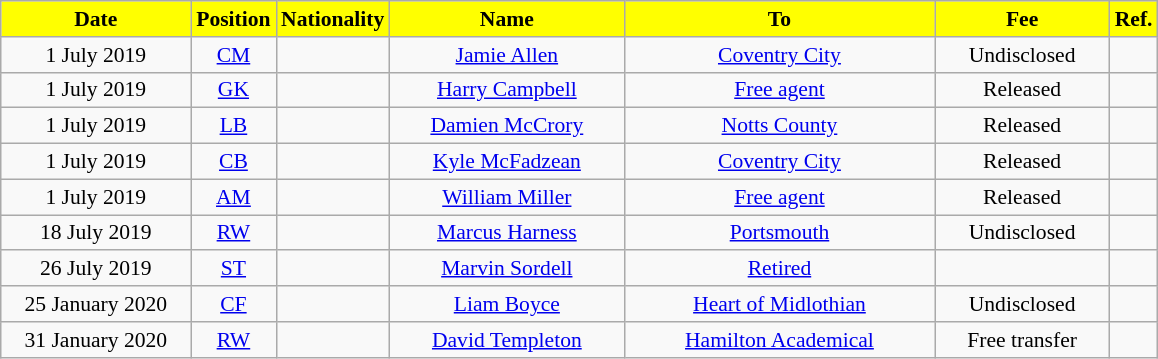<table class="wikitable"  style="text-align:center; font-size:90%; ">
<tr>
<th style="background:#FFFF00; color:#000000; width:120px;">Date</th>
<th style="background:#FFFF00; color:#000000; width:50px;">Position</th>
<th style="background:#FFFF00; color:#000000; width:50px;">Nationality</th>
<th style="background:#FFFF00; color:#000000; width:150px;">Name</th>
<th style="background:#FFFF00; color:#000000; width:200px;">To</th>
<th style="background:#FFFF00; color:#000000; width:110px;">Fee</th>
<th style="background:#FFFF00; color:#000000; width:25px;">Ref.</th>
</tr>
<tr>
<td>1 July 2019</td>
<td><a href='#'>CM</a></td>
<td></td>
<td><a href='#'>Jamie Allen</a></td>
<td> <a href='#'>Coventry City</a></td>
<td>Undisclosed</td>
<td></td>
</tr>
<tr>
<td>1 July 2019</td>
<td><a href='#'>GK</a></td>
<td></td>
<td><a href='#'>Harry Campbell</a></td>
<td> <a href='#'>Free agent</a></td>
<td>Released</td>
<td></td>
</tr>
<tr>
<td>1 July 2019</td>
<td><a href='#'>LB</a></td>
<td></td>
<td><a href='#'>Damien McCrory</a></td>
<td> <a href='#'>Notts County</a></td>
<td>Released</td>
<td></td>
</tr>
<tr>
<td>1 July 2019</td>
<td><a href='#'>CB</a></td>
<td></td>
<td><a href='#'>Kyle McFadzean</a></td>
<td> <a href='#'>Coventry City</a></td>
<td>Released</td>
<td></td>
</tr>
<tr>
<td>1 July 2019</td>
<td><a href='#'>AM</a></td>
<td></td>
<td><a href='#'>William Miller</a></td>
<td> <a href='#'>Free agent</a></td>
<td>Released</td>
<td></td>
</tr>
<tr>
<td>18 July 2019</td>
<td><a href='#'>RW</a></td>
<td></td>
<td><a href='#'>Marcus Harness</a></td>
<td> <a href='#'>Portsmouth</a></td>
<td>Undisclosed</td>
<td></td>
</tr>
<tr>
<td>26 July 2019</td>
<td><a href='#'>ST</a></td>
<td></td>
<td><a href='#'>Marvin Sordell</a></td>
<td><a href='#'>Retired</a></td>
<td></td>
<td></td>
</tr>
<tr>
<td>25 January 2020</td>
<td><a href='#'>CF</a></td>
<td></td>
<td><a href='#'>Liam Boyce</a></td>
<td> <a href='#'>Heart of Midlothian</a></td>
<td>Undisclosed</td>
<td></td>
</tr>
<tr>
<td>31 January 2020</td>
<td><a href='#'>RW</a></td>
<td></td>
<td><a href='#'>David Templeton</a></td>
<td> <a href='#'>Hamilton Academical</a></td>
<td>Free transfer</td>
<td></td>
</tr>
</table>
